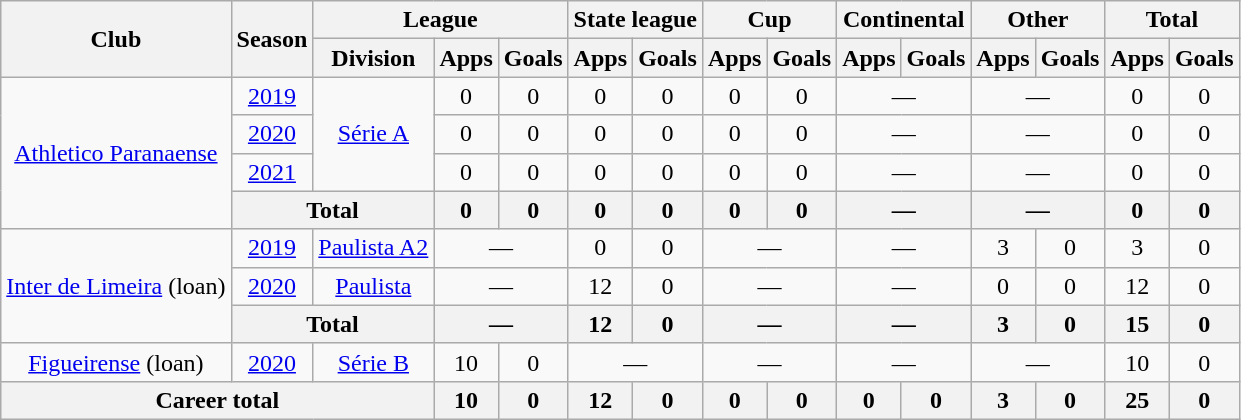<table class="wikitable" style="text-align: center">
<tr>
<th rowspan="2">Club</th>
<th rowspan="2">Season</th>
<th colspan="3">League</th>
<th colspan="2">State league</th>
<th colspan="2">Cup</th>
<th colspan="2">Continental</th>
<th colspan="2">Other</th>
<th colspan="2">Total</th>
</tr>
<tr>
<th>Division</th>
<th>Apps</th>
<th>Goals</th>
<th>Apps</th>
<th>Goals</th>
<th>Apps</th>
<th>Goals</th>
<th>Apps</th>
<th>Goals</th>
<th>Apps</th>
<th>Goals</th>
<th>Apps</th>
<th>Goals</th>
</tr>
<tr>
<td rowspan="4"><a href='#'>Athletico Paranaense</a></td>
<td><a href='#'>2019</a></td>
<td rowspan="3"><a href='#'>Série A</a></td>
<td>0</td>
<td>0</td>
<td>0</td>
<td>0</td>
<td>0</td>
<td>0</td>
<td colspan="2">—</td>
<td colspan="2">—</td>
<td>0</td>
<td>0</td>
</tr>
<tr>
<td><a href='#'>2020</a></td>
<td>0</td>
<td>0</td>
<td>0</td>
<td>0</td>
<td>0</td>
<td>0</td>
<td colspan="2">—</td>
<td colspan="2">—</td>
<td>0</td>
<td>0</td>
</tr>
<tr>
<td><a href='#'>2021</a></td>
<td>0</td>
<td>0</td>
<td>0</td>
<td>0</td>
<td>0</td>
<td>0</td>
<td colspan="2">—</td>
<td colspan="2">—</td>
<td>0</td>
<td>0</td>
</tr>
<tr>
<th colspan="2">Total</th>
<th>0</th>
<th>0</th>
<th>0</th>
<th>0</th>
<th>0</th>
<th>0</th>
<th colspan="2">—</th>
<th colspan="2">—</th>
<th>0</th>
<th>0</th>
</tr>
<tr>
<td rowspan="3"><a href='#'>Inter de Limeira</a> (loan)</td>
<td><a href='#'>2019</a></td>
<td><a href='#'>Paulista A2</a></td>
<td colspan="2">—</td>
<td>0</td>
<td>0</td>
<td colspan="2">—</td>
<td colspan="2">—</td>
<td>3</td>
<td>0</td>
<td>3</td>
<td>0</td>
</tr>
<tr>
<td><a href='#'>2020</a></td>
<td><a href='#'>Paulista</a></td>
<td colspan="2">—</td>
<td>12</td>
<td>0</td>
<td colspan="2">—</td>
<td colspan="2">—</td>
<td>0</td>
<td>0</td>
<td>12</td>
<td>0</td>
</tr>
<tr>
<th colspan="2">Total</th>
<th colspan="2">—</th>
<th>12</th>
<th>0</th>
<th colspan="2">—</th>
<th colspan="2">—</th>
<th>3</th>
<th>0</th>
<th>15</th>
<th>0</th>
</tr>
<tr>
<td><a href='#'>Figueirense</a> (loan)</td>
<td><a href='#'>2020</a></td>
<td><a href='#'>Série B</a></td>
<td>10</td>
<td>0</td>
<td colspan="2">—</td>
<td colspan="2">—</td>
<td colspan="2">—</td>
<td colspan="2">—</td>
<td>10</td>
<td>0</td>
</tr>
<tr>
<th colspan="3"><strong>Career total</strong></th>
<th>10</th>
<th>0</th>
<th>12</th>
<th>0</th>
<th>0</th>
<th>0</th>
<th>0</th>
<th>0</th>
<th>3</th>
<th>0</th>
<th>25</th>
<th>0</th>
</tr>
</table>
